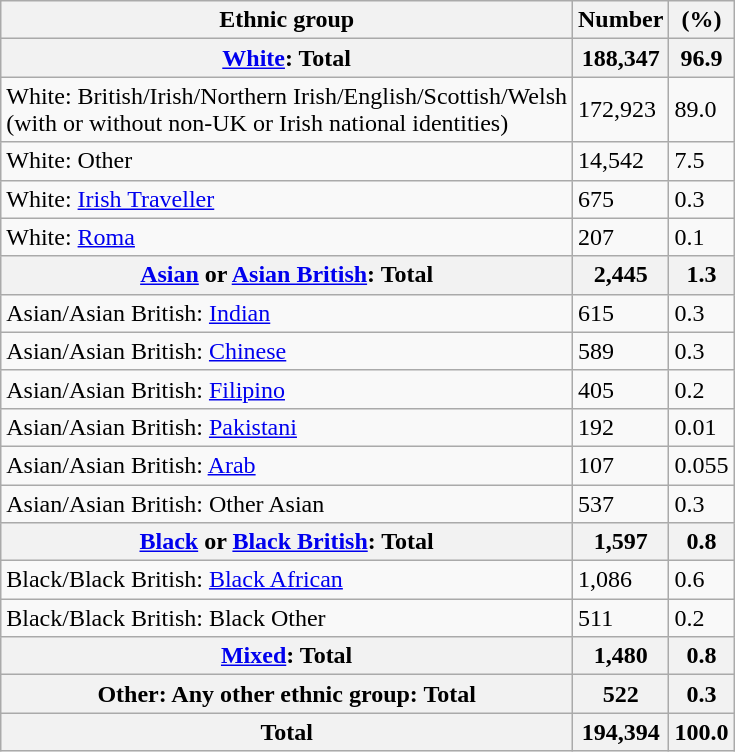<table class="wikitable">
<tr>
<th>Ethnic group</th>
<th>Number</th>
<th>(%)</th>
</tr>
<tr>
<th><a href='#'>White</a>: Total</th>
<th>188,347</th>
<th>96.9</th>
</tr>
<tr>
<td>White: British/Irish/Northern Irish/English/Scottish/Welsh <br>(with or without non-UK or Irish national identities)</td>
<td>172,923</td>
<td>89.0</td>
</tr>
<tr>
<td>White: Other</td>
<td>14,542</td>
<td>7.5</td>
</tr>
<tr>
<td>White: <a href='#'>Irish Traveller</a></td>
<td>675</td>
<td>0.3</td>
</tr>
<tr>
<td>White: <a href='#'>Roma</a></td>
<td>207</td>
<td>0.1</td>
</tr>
<tr>
<th><a href='#'>Asian</a> or <a href='#'>Asian British</a>: Total</th>
<th>2,445</th>
<th>1.3</th>
</tr>
<tr>
<td>Asian/Asian British: <a href='#'>Indian</a></td>
<td>615</td>
<td>0.3</td>
</tr>
<tr>
<td>Asian/Asian British: <a href='#'>Chinese</a></td>
<td>589</td>
<td>0.3</td>
</tr>
<tr>
<td>Asian/Asian British: <a href='#'>Filipino</a></td>
<td>405</td>
<td>0.2</td>
</tr>
<tr>
<td>Asian/Asian British: <a href='#'>Pakistani</a></td>
<td>192</td>
<td>0.01</td>
</tr>
<tr>
<td>Asian/Asian British: <a href='#'>Arab</a></td>
<td>107</td>
<td>0.055</td>
</tr>
<tr>
<td>Asian/Asian British: Other Asian</td>
<td>537</td>
<td>0.3</td>
</tr>
<tr>
<th><a href='#'>Black</a> or <a href='#'>Black British</a>: Total</th>
<th>1,597</th>
<th>0.8</th>
</tr>
<tr>
<td>Black/Black British: <a href='#'>Black African</a></td>
<td>1,086</td>
<td>0.6</td>
</tr>
<tr>
<td>Black/Black British: Black Other</td>
<td>511</td>
<td>0.2</td>
</tr>
<tr>
<th><a href='#'>Mixed</a>: Total</th>
<th>1,480</th>
<th>0.8</th>
</tr>
<tr>
<th>Other: Any other ethnic group: Total</th>
<th>522</th>
<th>0.3</th>
</tr>
<tr>
<th>Total</th>
<th>194,394</th>
<th>100.0</th>
</tr>
</table>
